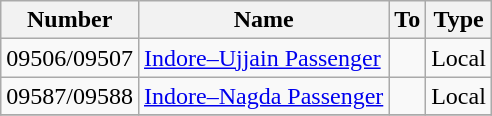<table class="wikitable">
<tr>
<th>Number</th>
<th>Name</th>
<th>To</th>
<th>Type</th>
</tr>
<tr>
<td>09506/09507</td>
<td><a href='#'>Indore–Ujjain Passenger</a></td>
<td></td>
<td>Local</td>
</tr>
<tr>
<td>09587/09588</td>
<td><a href='#'>Indore–Nagda Passenger</a></td>
<td></td>
<td>Local</td>
</tr>
<tr>
</tr>
</table>
